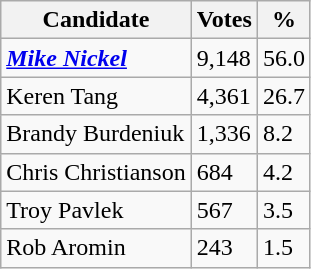<table class="wikitable" align="left">
<tr>
<th>Candidate</th>
<th>Votes</th>
<th>%</th>
</tr>
<tr>
<td><strong><em><a href='#'>Mike Nickel</a></em></strong></td>
<td>9,148</td>
<td>56.0</td>
</tr>
<tr>
<td>Keren Tang</td>
<td>4,361</td>
<td>26.7</td>
</tr>
<tr>
<td>Brandy Burdeniuk</td>
<td>1,336</td>
<td>8.2</td>
</tr>
<tr>
<td>Chris Christianson</td>
<td>684</td>
<td>4.2</td>
</tr>
<tr>
<td>Troy Pavlek</td>
<td>567</td>
<td>3.5</td>
</tr>
<tr>
<td>Rob Aromin</td>
<td>243</td>
<td>1.5</td>
</tr>
</table>
